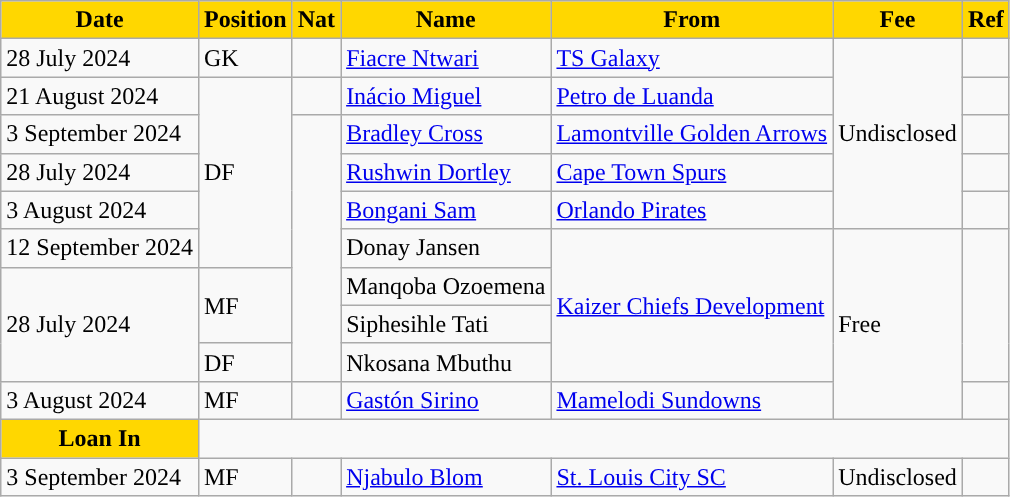<table class="wikitable plainrowheaders sortable">
<tr>
<th style="background:#FFD700; color:Black; ">Date</th>
<th style="background:#FFD700; color:Black; ">Position</th>
<th style="background:#FFD700;  color:black; ">Nat</th>
<th style="background:#FFD700; color:black; ">Name</th>
<th style="background:#FFD700; color:black; ">From</th>
<th style="background:#FFD700; color:black; ">Fee</th>
<th style="background:#FFD700; color:black; text-align:center;">Ref</th>
</tr>
<tr>
<td>28 July 2024</td>
<td>GK</td>
<td></td>
<td><a href='#'>Fiacre Ntwari</a></td>
<td><a href='#'>TS Galaxy</a></td>
<td rowspan="5">Undisclosed</td>
<td></td>
</tr>
<tr>
<td>21 August 2024</td>
<td rowspan="5">DF</td>
<td></td>
<td><a href='#'>Inácio Miguel</a></td>
<td><a href='#'>Petro de Luanda</a></td>
<td></td>
</tr>
<tr>
<td>3 September 2024</td>
<td rowspan="7"></td>
<td><a href='#'>Bradley Cross</a></td>
<td><a href='#'>Lamontville Golden Arrows</a></td>
<td></td>
</tr>
<tr>
<td>28 July 2024</td>
<td><a href='#'>Rushwin Dortley</a></td>
<td><a href='#'>Cape Town Spurs</a></td>
<td></td>
</tr>
<tr>
<td>3 August 2024</td>
<td><a href='#'>Bongani Sam</a></td>
<td><a href='#'>Orlando Pirates</a></td>
<td></td>
</tr>
<tr>
<td>12 September 2024</td>
<td>Donay Jansen</td>
<td rowspan="4"><a href='#'>Kaizer Chiefs Development</a></td>
<td rowspan="5">Free</td>
<td rowspan="4"></td>
</tr>
<tr>
<td rowspan="3">28 July 2024</td>
<td rowspan="2">MF</td>
<td>Manqoba Ozoemena</td>
</tr>
<tr>
<td>Siphesihle Tati</td>
</tr>
<tr>
<td>DF</td>
<td>Nkosana Mbuthu</td>
</tr>
<tr>
<td>3 August 2024</td>
<td>MF</td>
<td></td>
<td><a href='#'>Gastón Sirino</a></td>
<td><a href='#'>Mamelodi Sundowns</a></td>
<td></td>
</tr>
<tr>
<th style="background:#FFD700; color:Black;">Loan In</th>
</tr>
<tr>
<td>3 September 2024</td>
<td>MF</td>
<td></td>
<td><a href='#'>Njabulo Blom</a></td>
<td><a href='#'>St. Louis City SC</a></td>
<td>Undisclosed</td>
<td></td>
</tr>
</table>
